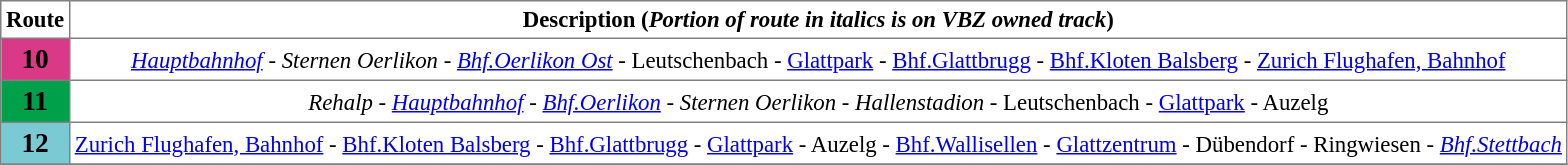<table border="1" cellspacing="0" cellpadding="3" style="border-collapse:collapse; font-size:95%; margin-right:10px; margin-bottom:5px;">
<tr>
<th>Route</th>
<th>Description (<em>Portion of route in italics is on VBZ owned track</em>)</th>
</tr>
<tr align=center>
<td bgcolor=#DA3987><span><big><strong>10</strong></big></span></td>
<td><em><a href='#'>Hauptbahnhof</a></em>  - <em>Sternen Oerlikon</em> - <a href='#'><em>Bhf.Oerlikon Ost</em></a> - Leutschenbach - <a href='#'>Glattpark</a> - <a href='#'>Bhf.Glattbrugg</a> - <a href='#'>Bhf.Kloten Balsberg</a> - <a href='#'>Zurich Flughafen, Bahnhof</a></td>
</tr>
<tr align=center>
<td bgcolor=#009F4A><span><big><strong>11</strong></big></span></td>
<td><em>Rehalp</em> - <a href='#'><em>Hauptbahnhof</em></a>  - <a href='#'><em>Bhf.Oerlikon</em></a> - <em>Sternen Oerlikon</em> - <em>Hallenstadion</em> - Leutschenbach - <a href='#'>Glattpark</a> - Auzelg</td>
</tr>
<tr align=center>
<td bgcolor=#7ACAD4><big><strong>12</strong></big></td>
<td><a href='#'>Zurich Flughafen, Bahnhof</a> - <a href='#'>Bhf.Kloten Balsberg</a> - <a href='#'>Bhf.Glattbrugg</a> - <a href='#'>Glattpark</a> - Auzelg - <a href='#'>Bhf.Wallisellen</a> - <a href='#'>Glattzentrum</a> - Dübendorf - Ringwiesen - <a href='#'><em>Bhf.Stettbach</em></a></td>
</tr>
<tr>
</tr>
</table>
